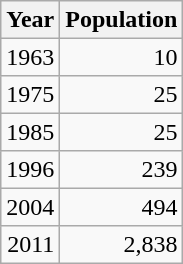<table class="wikitable" style="line-height:1.1em;">
<tr>
<th>Year</th>
<th>Population</th>
</tr>
<tr align="right">
<td>1963</td>
<td>10</td>
</tr>
<tr align="right">
<td>1975</td>
<td>25</td>
</tr>
<tr align="right">
<td>1985</td>
<td>25</td>
</tr>
<tr align="right">
<td>1996</td>
<td>239</td>
</tr>
<tr align="right">
<td>2004</td>
<td>494</td>
</tr>
<tr align="right">
<td>2011</td>
<td>2,838</td>
</tr>
</table>
